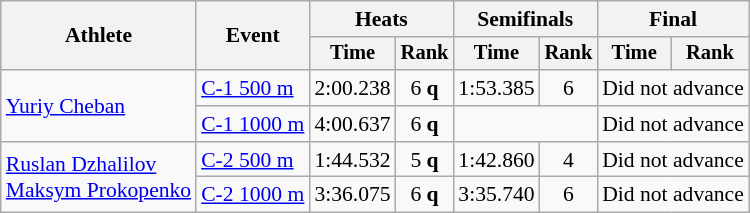<table class="wikitable" style="font-size:90%">
<tr>
<th rowspan=2>Athlete</th>
<th rowspan=2>Event</th>
<th colspan=2>Heats</th>
<th colspan=2>Semifinals</th>
<th colspan=2>Final</th>
</tr>
<tr style="font-size:95%">
<th>Time</th>
<th>Rank</th>
<th>Time</th>
<th>Rank</th>
<th>Time</th>
<th>Rank</th>
</tr>
<tr align=center>
<td align=left rowspan=2><a href='#'>Yuriy Cheban</a></td>
<td align=left><a href='#'>C-1 500 m</a></td>
<td>2:00.238</td>
<td>6 <strong>q</strong></td>
<td>1:53.385</td>
<td>6</td>
<td colspan=2>Did not advance</td>
</tr>
<tr align=center>
<td align=left><a href='#'>C-1 1000 m</a></td>
<td>4:00.637</td>
<td>6 <strong>q</strong></td>
<td colspan=2></td>
<td colspan=2>Did not advance</td>
</tr>
<tr align=center>
<td align=left rowspan=2><a href='#'>Ruslan Dzhalilov</a><br><a href='#'>Maksym Prokopenko</a></td>
<td align=left><a href='#'>C-2 500 m</a></td>
<td>1:44.532</td>
<td>5 <strong>q</strong></td>
<td>1:42.860</td>
<td>4</td>
<td colspan=2>Did not advance</td>
</tr>
<tr align=center>
<td align=left><a href='#'>C-2 1000 m</a></td>
<td>3:36.075</td>
<td>6 <strong>q</strong></td>
<td>3:35.740</td>
<td>6</td>
<td colspan=2>Did not advance</td>
</tr>
</table>
